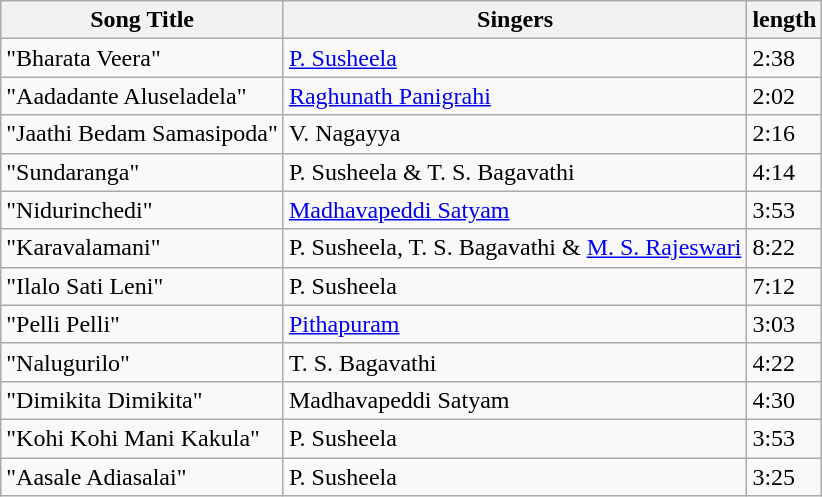<table class="wikitable">
<tr>
<th>Song Title</th>
<th>Singers</th>
<th>length</th>
</tr>
<tr>
<td>"Bharata Veera"</td>
<td><a href='#'>P. Susheela</a></td>
<td>2:38</td>
</tr>
<tr>
<td>"Aadadante Aluseladela"</td>
<td><a href='#'>Raghunath Panigrahi</a></td>
<td>2:02</td>
</tr>
<tr>
<td>"Jaathi Bedam Samasipoda"</td>
<td>V. Nagayya</td>
<td>2:16</td>
</tr>
<tr>
<td>"Sundaranga"</td>
<td>P. Susheela & T. S. Bagavathi</td>
<td>4:14</td>
</tr>
<tr>
<td>"Nidurinchedi"</td>
<td><a href='#'>Madhavapeddi Satyam</a></td>
<td>3:53</td>
</tr>
<tr>
<td>"Karavalamani"</td>
<td>P. Susheela, T. S. Bagavathi & <a href='#'>M. S. Rajeswari</a></td>
<td>8:22</td>
</tr>
<tr>
<td>"Ilalo Sati Leni"</td>
<td>P. Susheela</td>
<td>7:12</td>
</tr>
<tr>
<td>"Pelli Pelli"</td>
<td><a href='#'>Pithapuram</a></td>
<td>3:03</td>
</tr>
<tr>
<td>"Nalugurilo"</td>
<td>T. S. Bagavathi</td>
<td>4:22</td>
</tr>
<tr>
<td>"Dimikita Dimikita"</td>
<td>Madhavapeddi Satyam</td>
<td>4:30</td>
</tr>
<tr>
<td>"Kohi Kohi Mani Kakula"</td>
<td>P. Susheela</td>
<td>3:53</td>
</tr>
<tr>
<td>"Aasale Adiasalai"</td>
<td>P. Susheela</td>
<td>3:25</td>
</tr>
</table>
